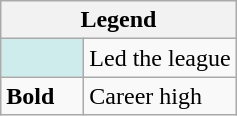<table class="wikitable mw-collapsible">
<tr>
<th colspan="2">Legend</th>
</tr>
<tr>
<td style="background:#cfecec; width:3em;"></td>
<td>Led the league</td>
</tr>
<tr>
<td><strong>Bold</strong></td>
<td>Career high</td>
</tr>
</table>
